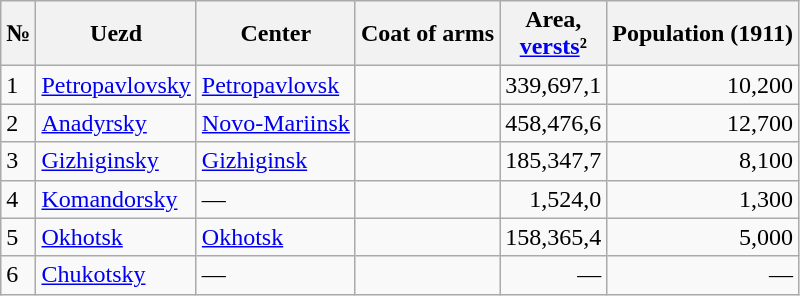<table class="wikitable">
<tr>
<th>№</th>
<th>Uezd</th>
<th>Center</th>
<th>Coat of arms</th>
<th>Area,<br><a href='#'>versts</a>²</th>
<th>Population (1911)</th>
</tr>
<tr>
<td>1</td>
<td><a href='#'>Petropavlovsky</a></td>
<td><a href='#'>Petropavlovsk</a></td>
<td style="text-align:center"></td>
<td style="text-align:right">339,697,1</td>
<td style="text-align:right">10,200</td>
</tr>
<tr>
<td>2</td>
<td><a href='#'>Anadyrsky</a></td>
<td><a href='#'>Novo-Mariinsk</a></td>
<td style="text-align:center"></td>
<td style="text-align:right">458,476,6</td>
<td style="text-align:right">12,700</td>
</tr>
<tr>
<td>3</td>
<td><a href='#'>Gizhiginsky</a></td>
<td><a href='#'>Gizhiginsk</a></td>
<td style="text-align:center"></td>
<td style="text-align:right">185,347,7</td>
<td style="text-align:right">8,100</td>
</tr>
<tr>
<td>4</td>
<td><a href='#'>Komandorsky</a></td>
<td>—</td>
<td style="text-align:center"></td>
<td style="text-align:right">1,524,0</td>
<td style="text-align:right">1,300</td>
</tr>
<tr>
<td>5</td>
<td><a href='#'>Okhotsk</a></td>
<td><a href='#'>Okhotsk</a></td>
<td style="text-align:center"></td>
<td style="text-align:right">158,365,4</td>
<td style="text-align:right">5,000</td>
</tr>
<tr>
<td>6</td>
<td><a href='#'>Chukotsky</a></td>
<td>—</td>
<td style="text-align:center"></td>
<td style="text-align:right">—</td>
<td style="text-align:right">—</td>
</tr>
</table>
